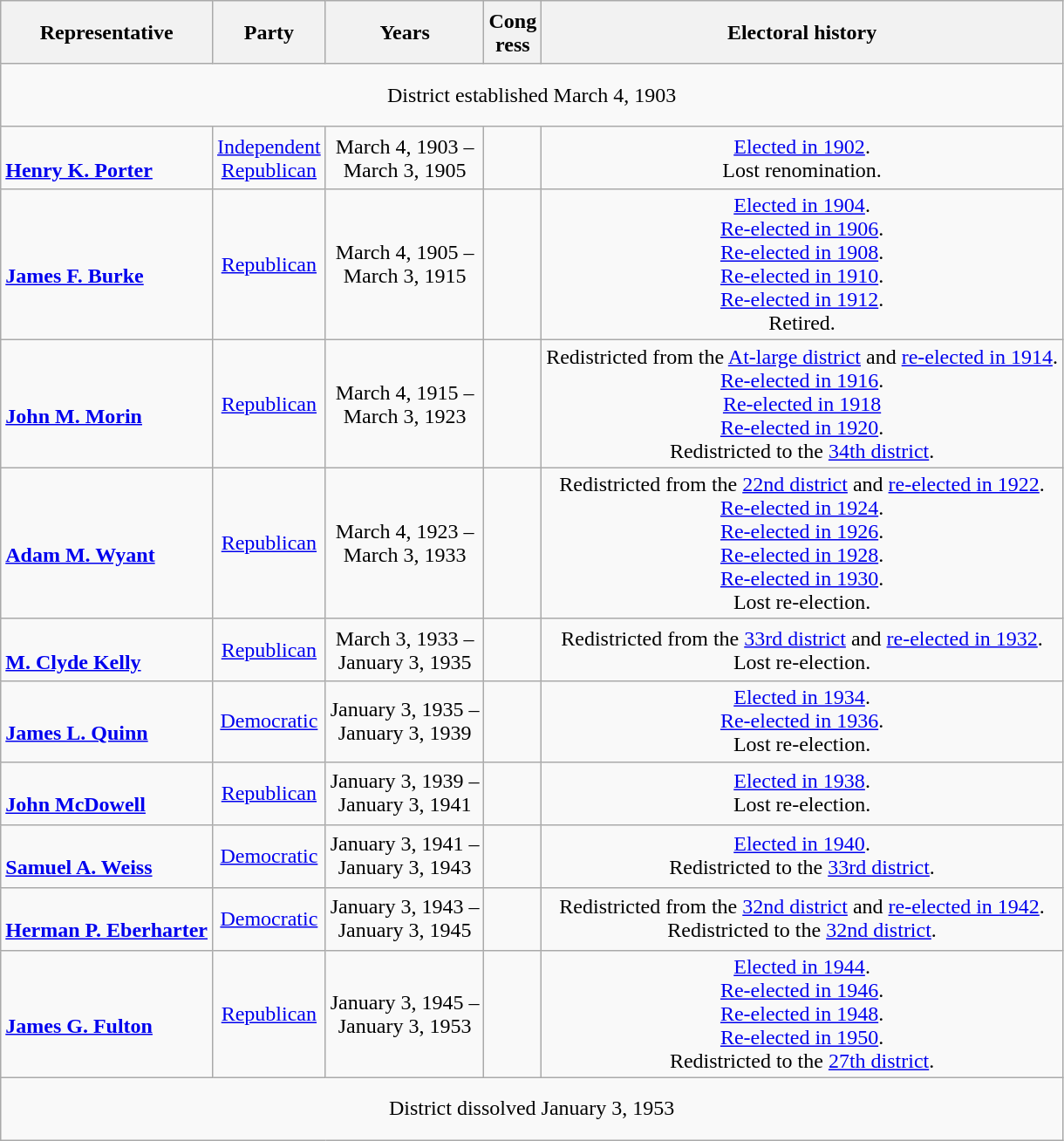<table class=wikitable style="text-align:center">
<tr style="height:3em">
<th>Representative</th>
<th>Party</th>
<th>Years</th>
<th>Cong<br>ress</th>
<th>Electoral history</th>
</tr>
<tr style="height:3em">
<td colspan=5>District established March 4, 1903</td>
</tr>
<tr style="height:3em">
<td align=left nowrap><br><strong><a href='#'>Henry K. Porter</a></strong><br></td>
<td><a href='#'>Independent <br> Republican</a></td>
<td nowrap>March 4, 1903 –<br>March 3, 1905</td>
<td></td>
<td><a href='#'>Elected in 1902</a>.<br>Lost renomination.</td>
</tr>
<tr style="height:3em">
<td align=left nowrap><br><strong><a href='#'>James F. Burke</a></strong><br></td>
<td><a href='#'>Republican</a></td>
<td nowrap>March 4, 1905 –<br>March 3, 1915</td>
<td></td>
<td><a href='#'>Elected in 1904</a>.<br><a href='#'>Re-elected in 1906</a>.<br><a href='#'>Re-elected in 1908</a>.<br><a href='#'>Re-elected in 1910</a>.<br><a href='#'>Re-elected in 1912</a>.<br>Retired.</td>
</tr>
<tr style="height:3em">
<td align=left nowrap><br><strong><a href='#'>John M. Morin</a></strong><br></td>
<td><a href='#'>Republican</a></td>
<td nowrap>March 4, 1915 –<br>March 3, 1923</td>
<td></td>
<td>Redistricted from the <a href='#'>At-large district</a> and <a href='#'>re-elected in 1914</a>.<br><a href='#'>Re-elected in 1916</a>.<br><a href='#'>Re-elected in 1918</a><br><a href='#'>Re-elected in 1920</a>.<br>Redistricted to the <a href='#'>34th district</a>.</td>
</tr>
<tr style="height:3em">
<td align=left nowrap><br><strong><a href='#'>Adam M. Wyant</a></strong><br></td>
<td><a href='#'>Republican</a></td>
<td nowrap>March 4, 1923 –<br>March 3, 1933</td>
<td></td>
<td>Redistricted from the <a href='#'>22nd district</a> and <a href='#'>re-elected in 1922</a>.<br><a href='#'>Re-elected in 1924</a>.<br><a href='#'>Re-elected in 1926</a>.<br><a href='#'>Re-elected in 1928</a>.<br><a href='#'>Re-elected in 1930</a>.<br>Lost re-election.</td>
</tr>
<tr style="height:3em">
<td align=left nowrap><br><strong><a href='#'>M. Clyde Kelly</a></strong><br></td>
<td><a href='#'>Republican</a></td>
<td nowrap>March 3, 1933 –<br>January 3, 1935</td>
<td></td>
<td>Redistricted from the <a href='#'>33rd district</a> and <a href='#'>re-elected in 1932</a>.<br>Lost re-election.</td>
</tr>
<tr style="height:3em">
<td align=left nowrap> <br> <strong><a href='#'>James L. Quinn</a></strong><br></td>
<td><a href='#'>Democratic</a></td>
<td nowrap>January 3, 1935 –<br>January 3, 1939</td>
<td></td>
<td><a href='#'>Elected in 1934</a>.<br><a href='#'>Re-elected in 1936</a>.<br>Lost re-election.</td>
</tr>
<tr style="height:3em">
<td align=left nowrap> <br> <strong><a href='#'>John McDowell</a></strong><br></td>
<td><a href='#'>Republican</a></td>
<td nowrap>January 3, 1939 –<br>January 3, 1941</td>
<td></td>
<td><a href='#'>Elected in 1938</a>.<br>Lost re-election.</td>
</tr>
<tr style="height:3em">
<td align=left nowrap><br><strong><a href='#'>Samuel A. Weiss</a></strong><br></td>
<td><a href='#'>Democratic</a></td>
<td nowrap>January 3, 1941 –<br>January 3, 1943</td>
<td></td>
<td><a href='#'>Elected in 1940</a>.<br>Redistricted to the <a href='#'>33rd district</a>.</td>
</tr>
<tr style="height:3em">
<td align=left nowrap><br><strong><a href='#'>Herman P. Eberharter</a></strong><br></td>
<td><a href='#'>Democratic</a></td>
<td nowrap>January 3, 1943 –<br>January 3, 1945</td>
<td></td>
<td>Redistricted from the <a href='#'>32nd district</a> and <a href='#'>re-elected in 1942</a>.<br>Redistricted to the <a href='#'>32nd district</a>.</td>
</tr>
<tr style="height:3em">
<td align=left nowrap><br><strong><a href='#'>James G. Fulton</a></strong><br></td>
<td><a href='#'>Republican</a></td>
<td nowrap>January 3, 1945 –<br>January 3, 1953</td>
<td></td>
<td><a href='#'>Elected in 1944</a>.<br><a href='#'>Re-elected in 1946</a>.<br><a href='#'>Re-elected in 1948</a>.<br><a href='#'>Re-elected in 1950</a>.<br>Redistricted to the <a href='#'>27th district</a>.</td>
</tr>
<tr style="height:3em">
<td colspan=5>District dissolved January 3, 1953</td>
</tr>
</table>
